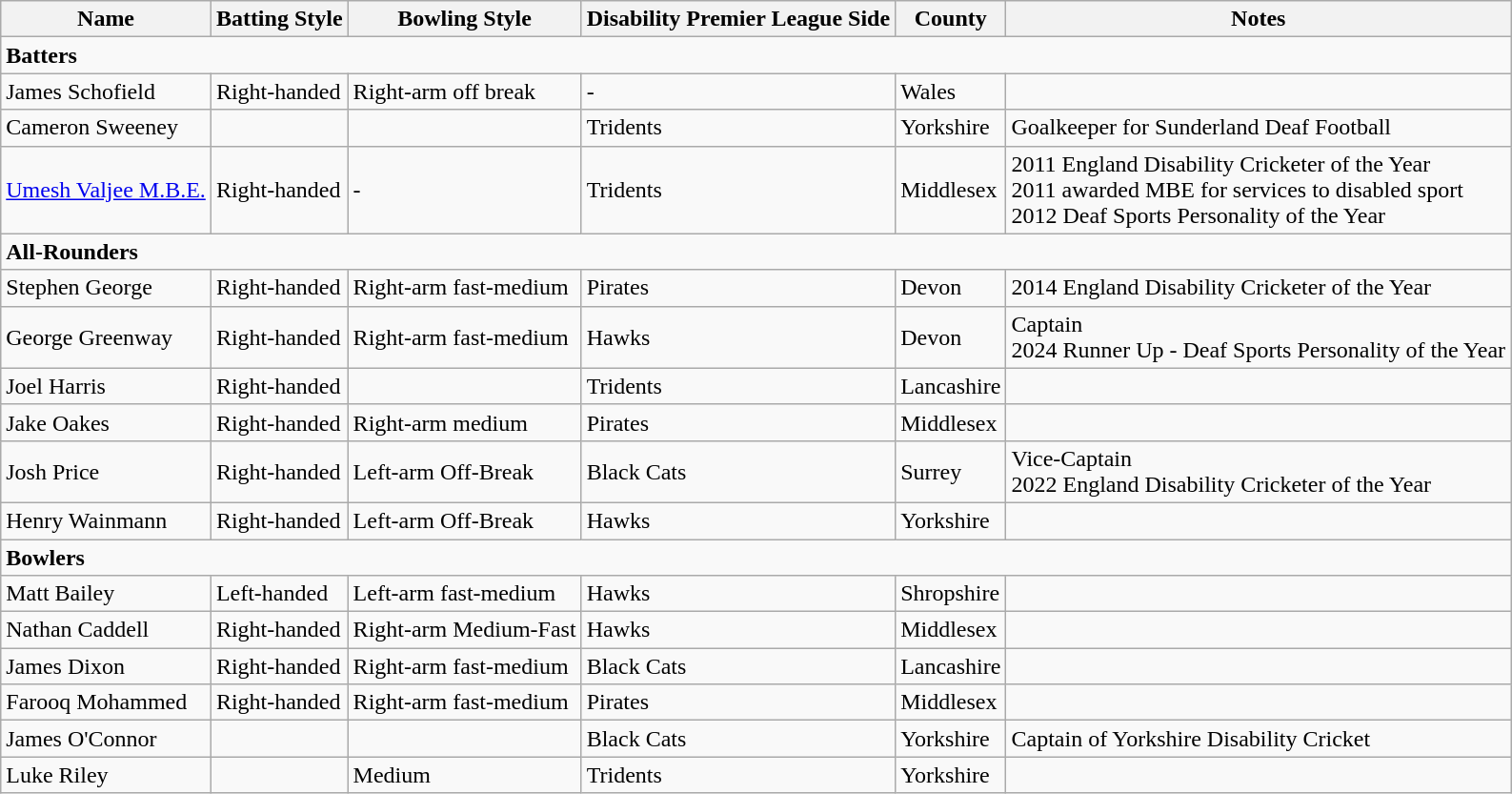<table class="wikitable">
<tr>
<th>Name </th>
<th>Batting Style</th>
<th>Bowling Style</th>
<th>Disability Premier League Side</th>
<th>County</th>
<th>Notes</th>
</tr>
<tr>
<td colspan="6"><strong>Batters</strong></td>
</tr>
<tr>
<td>James Schofield</td>
<td>Right-handed</td>
<td>Right-arm off break</td>
<td>-</td>
<td>Wales</td>
<td></td>
</tr>
<tr>
<td>Cameron Sweeney</td>
<td></td>
<td></td>
<td>Tridents</td>
<td>Yorkshire</td>
<td>Goalkeeper for Sunderland Deaf Football</td>
</tr>
<tr>
<td><a href='#'>Umesh Valjee M.B.E.</a></td>
<td>Right-handed</td>
<td>-</td>
<td>Tridents</td>
<td>Middlesex</td>
<td>2011 England Disability Cricketer of the Year<br>2011 awarded MBE for services to disabled sport<br>2012 Deaf Sports Personality of the Year</td>
</tr>
<tr>
<td colspan="6"><strong>All-Rounders</strong></td>
</tr>
<tr>
<td>Stephen George</td>
<td>Right-handed</td>
<td>Right-arm fast-medium</td>
<td>Pirates</td>
<td>Devon</td>
<td>2014 England Disability Cricketer of the Year</td>
</tr>
<tr>
<td>George Greenway</td>
<td>Right-handed</td>
<td>Right-arm fast-medium</td>
<td>Hawks</td>
<td>Devon</td>
<td>Captain<br>2024 Runner Up - Deaf Sports Personality of the Year</td>
</tr>
<tr>
<td>Joel Harris</td>
<td>Right-handed</td>
<td></td>
<td>Tridents</td>
<td>Lancashire</td>
<td></td>
</tr>
<tr>
<td>Jake Oakes</td>
<td>Right-handed</td>
<td>Right-arm medium</td>
<td>Pirates</td>
<td>Middlesex</td>
<td></td>
</tr>
<tr>
<td>Josh Price</td>
<td>Right-handed</td>
<td>Left-arm Off-Break</td>
<td>Black Cats</td>
<td>Surrey</td>
<td>Vice-Captain<br>2022 England Disability Cricketer of the Year</td>
</tr>
<tr>
<td>Henry Wainmann</td>
<td>Right-handed</td>
<td>Left-arm Off-Break</td>
<td>Hawks</td>
<td>Yorkshire</td>
<td></td>
</tr>
<tr>
<td colspan="6"><strong>Bowlers</strong></td>
</tr>
<tr>
<td>Matt Bailey</td>
<td>Left-handed</td>
<td>Left-arm fast-medium</td>
<td>Hawks</td>
<td>Shropshire</td>
<td></td>
</tr>
<tr>
<td>Nathan Caddell</td>
<td>Right-handed</td>
<td>Right-arm Medium-Fast</td>
<td>Hawks</td>
<td>Middlesex</td>
<td></td>
</tr>
<tr>
<td>James Dixon</td>
<td>Right-handed</td>
<td>Right-arm fast-medium</td>
<td>Black Cats</td>
<td>Lancashire</td>
<td></td>
</tr>
<tr>
<td>Farooq Mohammed</td>
<td>Right-handed</td>
<td>Right-arm fast-medium</td>
<td>Pirates</td>
<td>Middlesex</td>
<td></td>
</tr>
<tr>
<td>James O'Connor</td>
<td></td>
<td></td>
<td>Black Cats</td>
<td>Yorkshire</td>
<td>Captain of Yorkshire Disability Cricket</td>
</tr>
<tr>
<td>Luke Riley</td>
<td></td>
<td>Medium</td>
<td>Tridents</td>
<td>Yorkshire</td>
<td></td>
</tr>
</table>
